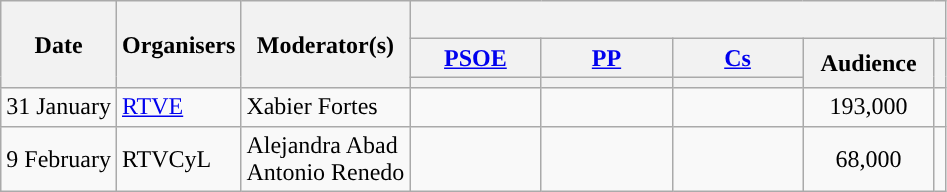<table class="wikitable" style="text-align:center;">
<tr>
<th rowspan="3">Date</th>
<th rowspan="3">Organisers</th>
<th rowspan="3">Moderator(s)</th>
<th colspan="5">    <br>   </th>
</tr>
<tr>
<th scope="col" style="width:5em;"><a href='#'>PSOE</a></th>
<th scope="col" style="width:5em;"><a href='#'>PP</a></th>
<th scope="col" style="width:5em;"><a href='#'>Cs</a></th>
<th rowspan="2" scope="col" style="width:5em;">Audience</th>
<th rowspan="2"></th>
</tr>
<tr>
<th style="color:inherit;background:"></th>
<th style="color:inherit;background:"></th>
<th style="color:inherit;background:"></th>
</tr>
<tr>
<td style="white-space:nowrap; text-align:left;">31 January</td>
<td style="white-space:nowrap; text-align:left;"><a href='#'>RTVE</a></td>
<td style="white-space:nowrap; text-align:left;">Xabier Fortes</td>
<td></td>
<td></td>
<td></td>
<td>193,000<br></td>
<td><br></td>
</tr>
<tr>
<td style="white-space:nowrap; text-align:left;">9 February</td>
<td style="white-space:nowrap; text-align:left;">RTVCyL</td>
<td style="white-space:nowrap; text-align:left;">Alejandra Abad<br>Antonio Renedo</td>
<td></td>
<td></td>
<td></td>
<td>68,000<br></td>
<td></td>
</tr>
</table>
